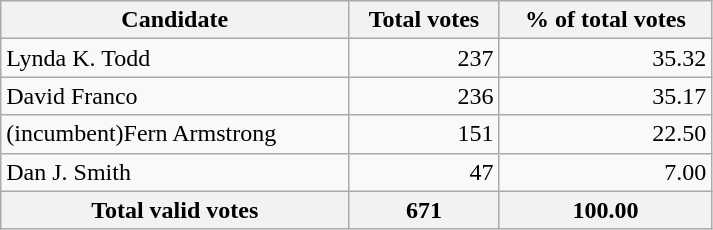<table style="width:475px;" class="wikitable">
<tr bgcolor="#EEEEEE">
<th align="left">Candidate</th>
<th align="right">Total votes</th>
<th align="right">% of total votes</th>
</tr>
<tr>
<td align="left">Lynda K. Todd</td>
<td align="right">237</td>
<td align="right">35.32</td>
</tr>
<tr>
<td align="left">David Franco</td>
<td align="right">236</td>
<td align="right">35.17</td>
</tr>
<tr>
<td align="left">(incumbent)Fern Armstrong</td>
<td align="right">151</td>
<td align="right">22.50</td>
</tr>
<tr>
<td align="left">Dan J. Smith</td>
<td align="right">47</td>
<td align="right">7.00</td>
</tr>
<tr bgcolor="#EEEEEE">
<th align="left">Total valid votes</th>
<th align="right">671</th>
<th align="right">100.00</th>
</tr>
</table>
